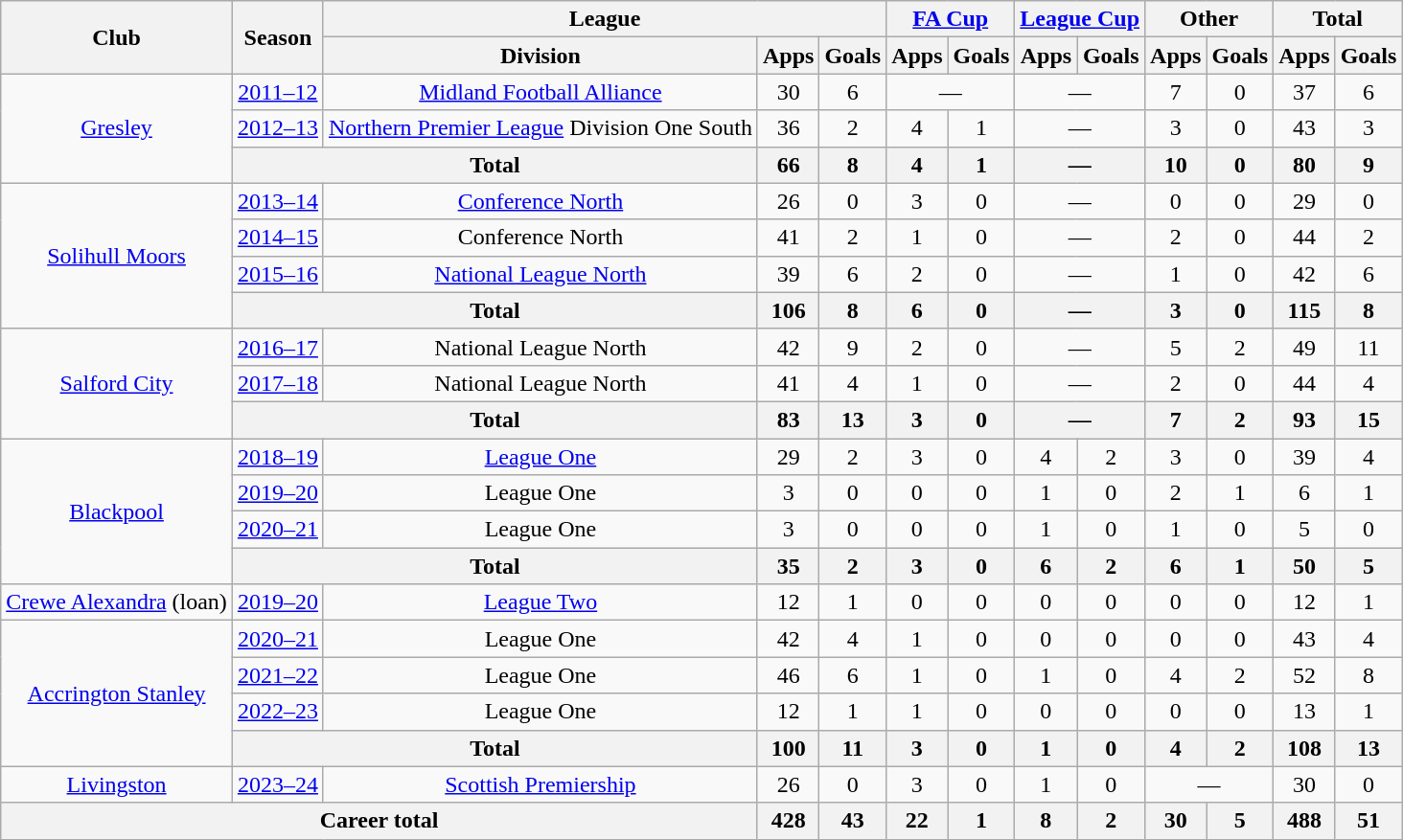<table class=wikitable style="text-align: center;">
<tr>
<th rowspan=2>Club</th>
<th rowspan=2>Season</th>
<th colspan=3>League</th>
<th colspan=2><a href='#'>FA Cup</a></th>
<th colspan=2><a href='#'>League Cup</a></th>
<th colspan=2>Other</th>
<th colspan=2>Total</th>
</tr>
<tr>
<th>Division</th>
<th>Apps</th>
<th>Goals</th>
<th>Apps</th>
<th>Goals</th>
<th>Apps</th>
<th>Goals</th>
<th>Apps</th>
<th>Goals</th>
<th>Apps</th>
<th>Goals</th>
</tr>
<tr>
<td rowspan="3"><a href='#'>Gresley</a></td>
<td><a href='#'>2011–12</a></td>
<td><a href='#'>Midland Football Alliance</a></td>
<td>30</td>
<td>6</td>
<td colspan="2">—</td>
<td colspan="2">—</td>
<td>7</td>
<td>0</td>
<td>37</td>
<td>6</td>
</tr>
<tr>
<td><a href='#'>2012–13</a></td>
<td><a href='#'>Northern Premier League</a> Division One South</td>
<td>36</td>
<td>2</td>
<td>4</td>
<td>1</td>
<td colspan="2">—</td>
<td>3</td>
<td>0</td>
<td>43</td>
<td>3</td>
</tr>
<tr>
<th colspan="2">Total</th>
<th>66</th>
<th>8</th>
<th>4</th>
<th>1</th>
<th colspan="2">—</th>
<th>10</th>
<th>0</th>
<th>80</th>
<th>9</th>
</tr>
<tr>
<td rowspan=4><a href='#'>Solihull Moors</a></td>
<td><a href='#'>2013–14</a></td>
<td><a href='#'>Conference North</a></td>
<td>26</td>
<td>0</td>
<td>3</td>
<td>0</td>
<td colspan="2">—</td>
<td>0</td>
<td>0</td>
<td>29</td>
<td>0</td>
</tr>
<tr>
<td><a href='#'>2014–15</a></td>
<td>Conference North</td>
<td>41</td>
<td>2</td>
<td>1</td>
<td>0</td>
<td colspan="2">—</td>
<td>2</td>
<td>0</td>
<td>44</td>
<td>2</td>
</tr>
<tr>
<td><a href='#'>2015–16</a></td>
<td><a href='#'>National League North</a></td>
<td>39</td>
<td>6</td>
<td>2</td>
<td>0</td>
<td colspan="2">—</td>
<td>1</td>
<td>0</td>
<td>42</td>
<td>6</td>
</tr>
<tr>
<th colspan="2">Total</th>
<th>106</th>
<th>8</th>
<th>6</th>
<th>0</th>
<th colspan="2">—</th>
<th>3</th>
<th>0</th>
<th>115</th>
<th>8</th>
</tr>
<tr>
<td rowspan=3><a href='#'>Salford City</a></td>
<td><a href='#'>2016–17</a></td>
<td>National League North</td>
<td>42</td>
<td>9</td>
<td>2</td>
<td>0</td>
<td colspan="2">—</td>
<td>5</td>
<td>2</td>
<td>49</td>
<td>11</td>
</tr>
<tr>
<td><a href='#'>2017–18</a></td>
<td>National League North</td>
<td>41</td>
<td>4</td>
<td>1</td>
<td>0</td>
<td colspan="2">—</td>
<td>2</td>
<td>0</td>
<td>44</td>
<td>4</td>
</tr>
<tr>
<th colspan="2">Total</th>
<th>83</th>
<th>13</th>
<th>3</th>
<th>0</th>
<th colspan="2">—</th>
<th>7</th>
<th>2</th>
<th>93</th>
<th>15</th>
</tr>
<tr>
<td rowspan="4"><a href='#'>Blackpool</a></td>
<td><a href='#'>2018–19</a></td>
<td><a href='#'>League One</a></td>
<td>29</td>
<td>2</td>
<td>3</td>
<td>0</td>
<td>4</td>
<td>2</td>
<td>3</td>
<td>0</td>
<td>39</td>
<td>4</td>
</tr>
<tr>
<td><a href='#'>2019–20</a></td>
<td>League One</td>
<td>3</td>
<td>0</td>
<td>0</td>
<td>0</td>
<td>1</td>
<td>0</td>
<td>2</td>
<td>1</td>
<td>6</td>
<td>1</td>
</tr>
<tr>
<td><a href='#'>2020–21</a></td>
<td>League One</td>
<td>3</td>
<td>0</td>
<td>0</td>
<td>0</td>
<td>1</td>
<td>0</td>
<td>1</td>
<td>0</td>
<td>5</td>
<td>0</td>
</tr>
<tr>
<th colspan=2>Total</th>
<th>35</th>
<th>2</th>
<th>3</th>
<th>0</th>
<th>6</th>
<th>2</th>
<th>6</th>
<th>1</th>
<th>50</th>
<th>5</th>
</tr>
<tr>
<td><a href='#'>Crewe Alexandra</a> (loan)</td>
<td><a href='#'>2019–20</a></td>
<td><a href='#'>League Two</a></td>
<td>12</td>
<td>1</td>
<td>0</td>
<td>0</td>
<td>0</td>
<td>0</td>
<td>0</td>
<td>0</td>
<td>12</td>
<td>1</td>
</tr>
<tr>
<td rowspan="4"><a href='#'>Accrington Stanley</a></td>
<td><a href='#'>2020–21</a></td>
<td>League One</td>
<td>42</td>
<td>4</td>
<td>1</td>
<td>0</td>
<td>0</td>
<td>0</td>
<td>0</td>
<td>0</td>
<td>43</td>
<td>4</td>
</tr>
<tr>
<td><a href='#'>2021–22</a></td>
<td>League One</td>
<td>46</td>
<td>6</td>
<td>1</td>
<td>0</td>
<td>1</td>
<td>0</td>
<td>4</td>
<td>2</td>
<td>52</td>
<td>8</td>
</tr>
<tr>
<td><a href='#'>2022–23</a></td>
<td>League One</td>
<td>12</td>
<td>1</td>
<td>1</td>
<td>0</td>
<td>0</td>
<td>0</td>
<td>0</td>
<td>0</td>
<td>13</td>
<td>1</td>
</tr>
<tr>
<th colspan="2">Total</th>
<th>100</th>
<th>11</th>
<th>3</th>
<th>0</th>
<th>1</th>
<th>0</th>
<th>4</th>
<th>2</th>
<th>108</th>
<th>13</th>
</tr>
<tr>
<td><a href='#'>Livingston</a></td>
<td><a href='#'>2023–24</a></td>
<td><a href='#'>Scottish Premiership</a></td>
<td>26</td>
<td>0</td>
<td>3</td>
<td>0</td>
<td>1</td>
<td>0</td>
<td colspan="2">—</td>
<td>30</td>
<td>0</td>
</tr>
<tr>
<th colspan="3">Career total</th>
<th>428</th>
<th>43</th>
<th>22</th>
<th>1</th>
<th>8</th>
<th>2</th>
<th>30</th>
<th>5</th>
<th>488</th>
<th>51</th>
</tr>
</table>
